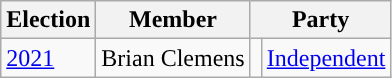<table class="wikitable">
<tr>
<th>Election</th>
<th>Member</th>
<th colspan="2">Party</th>
</tr>
<tr>
<td><a href='#'>2021</a></td>
<td>Brian Clemens</td>
<td style="background-color: "></td>
<td><a href='#'>Independent</a></td>
</tr>
</table>
